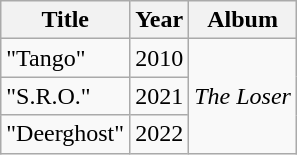<table class="wikitable">
<tr>
<th>Title</th>
<th>Year</th>
<th>Album</th>
</tr>
<tr>
<td>"Tango"</td>
<td>2010</td>
<td rowspan="3"><em>The Loser</em></td>
</tr>
<tr>
<td>"S.R.O."</td>
<td>2021</td>
</tr>
<tr>
<td>"Deerghost"</td>
<td>2022</td>
</tr>
</table>
